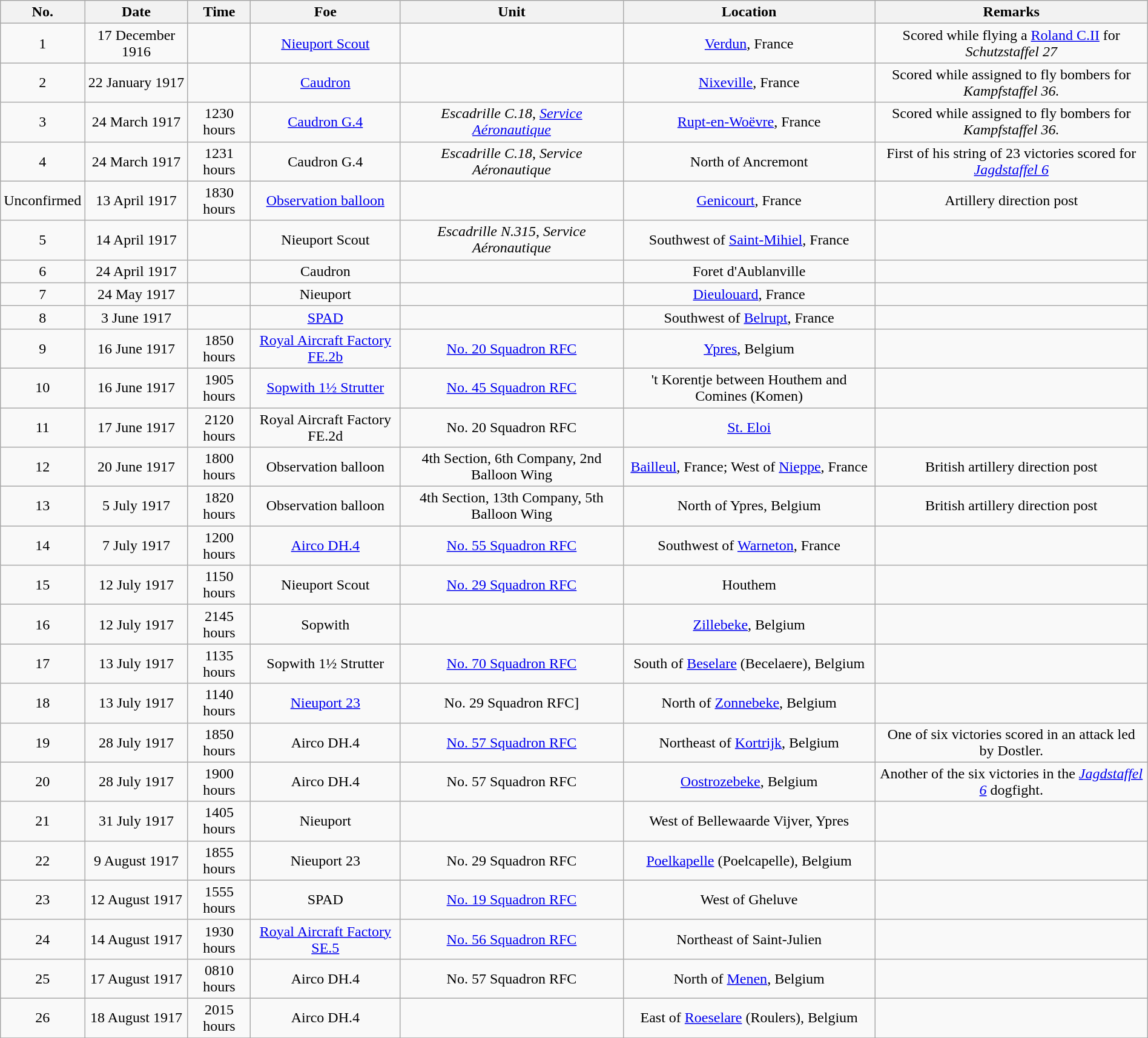<table class="wikitable" border="1" style="margin: 1em auto 1em auto">
<tr>
<th>No.</th>
<th>Date</th>
<th>Time</th>
<th>Foe</th>
<th>Unit</th>
<th>Location</th>
<th>Remarks</th>
</tr>
<tr>
<td align="center">1</td>
<td align="center">17 December 1916</td>
<td align="center"></td>
<td align="center"><a href='#'>Nieuport Scout</a></td>
<td align="center"></td>
<td align="center"><a href='#'>Verdun</a>, France</td>
<td align="center">Scored while flying a <a href='#'>Roland C.II</a> for <em>Schutzstaffel 27</em></td>
</tr>
<tr>
<td align="center">2</td>
<td align="center">22 January 1917</td>
<td align="center"></td>
<td align="center"><a href='#'>Caudron</a></td>
<td align="center"></td>
<td align="center"><a href='#'>Nixeville</a>, France</td>
<td align="center">Scored while assigned to fly bombers for <em>Kampfstaffel 36.</em></td>
</tr>
<tr>
<td align="center">3</td>
<td align="center">24 March 1917</td>
<td align="center">1230 hours</td>
<td align="center"><a href='#'>Caudron G.4</a></td>
<td align="center"><em>Escadrille C.18</em>, <em><a href='#'>Service Aéronautique</a></em></td>
<td align="center"><a href='#'>Rupt-en-Woëvre</a>, France</td>
<td align="center">Scored while assigned to fly bombers for <em>Kampfstaffel 36.</em></td>
</tr>
<tr>
<td align="center">4</td>
<td align="center">24 March 1917</td>
<td align="center">1231 hours</td>
<td align="center">Caudron G.4</td>
<td align="center"><em>Escadrille C.18</em>, <em>Service Aéronautique</em></td>
<td align="center">North of Ancremont</td>
<td align="center">First of his string of 23 victories scored for <em><a href='#'>Jagdstaffel 6</a></em></td>
</tr>
<tr>
<td align="center">Unconfirmed</td>
<td align="center">13 April 1917</td>
<td align="center">1830 hours</td>
<td align="center"><a href='#'>Observation balloon</a></td>
<td align="center"></td>
<td align="center"><a href='#'>Genicourt</a>, France</td>
<td align="center">Artillery direction post</td>
</tr>
<tr>
<td align="center">5</td>
<td align="center">14 April 1917</td>
<td align="center"></td>
<td align="center">Nieuport Scout</td>
<td align="center"><em>Escadrille N.315</em>, <em>Service Aéronautique</em></td>
<td align="center">Southwest of <a href='#'>Saint-Mihiel</a>, France</td>
<td align="center"></td>
</tr>
<tr>
<td align="center">6</td>
<td align="center">24 April 1917</td>
<td align="center"></td>
<td align="center">Caudron</td>
<td align="center"></td>
<td align="center">Foret d'Aublanville</td>
<td align="center"></td>
</tr>
<tr>
<td align="center">7</td>
<td align="center">24 May 1917</td>
<td align="center"></td>
<td align="center">Nieuport</td>
<td align="center"></td>
<td align="center"><a href='#'>Dieulouard</a>, France</td>
<td align="center"></td>
</tr>
<tr>
<td align="center">8</td>
<td align="center">3 June 1917</td>
<td align="center"></td>
<td align="center"><a href='#'>SPAD</a></td>
<td align="center"></td>
<td align="center">Southwest of <a href='#'>Belrupt</a>, France</td>
<td align="center"></td>
</tr>
<tr>
<td align="center">9</td>
<td align="center">16 June 1917</td>
<td align="center">1850 hours</td>
<td align="center"><a href='#'>Royal Aircraft Factory FE.2b</a></td>
<td align="center"><a href='#'>No. 20 Squadron RFC</a></td>
<td align="center"><a href='#'>Ypres</a>, Belgium</td>
<td align="center"></td>
</tr>
<tr>
<td align="center">10</td>
<td align="center">16 June 1917</td>
<td align="center">1905 hours</td>
<td align="center"><a href='#'>Sopwith 1½ Strutter</a></td>
<td align="center"><a href='#'>No. 45 Squadron RFC</a></td>
<td align="center">'t Korentje between Houthem and Comines (Komen)</td>
<td align="center"></td>
</tr>
<tr>
<td align="center">11</td>
<td align="center">17 June 1917</td>
<td align="center">2120 hours</td>
<td align="center">Royal Aircraft Factory FE.2d</td>
<td align="center">No. 20 Squadron RFC</td>
<td align="center"><a href='#'>St. Eloi</a></td>
<td align="center"></td>
</tr>
<tr>
<td align="center">12</td>
<td align="center">20 June 1917</td>
<td align="center">1800 hours</td>
<td align="center">Observation balloon</td>
<td align="center">4th Section, 6th Company, 2nd Balloon Wing</td>
<td align="center"><a href='#'>Bailleul</a>, France; West of <a href='#'>Nieppe</a>, France</td>
<td align="center">British artillery direction post</td>
</tr>
<tr>
<td align="center">13</td>
<td align="center">5 July 1917</td>
<td align="center">1820 hours</td>
<td align="center">Observation balloon</td>
<td align="center">4th Section, 13th Company, 5th Balloon Wing</td>
<td align="center">North of Ypres, Belgium</td>
<td align="center">British artillery direction post</td>
</tr>
<tr>
<td align="center">14</td>
<td align="center">7 July 1917</td>
<td align="center">1200 hours</td>
<td align="center"><a href='#'>Airco DH.4</a></td>
<td align="center"><a href='#'>No. 55 Squadron RFC</a></td>
<td align="center">Southwest of <a href='#'>Warneton</a>, France</td>
<td align="center"></td>
</tr>
<tr>
<td align="center">15</td>
<td align="center">12 July 1917</td>
<td align="center">1150 hours</td>
<td align="center">Nieuport Scout</td>
<td align="center"><a href='#'>No. 29 Squadron RFC</a></td>
<td align="center">Houthem</td>
<td align="center"></td>
</tr>
<tr>
<td align="center">16</td>
<td align="center">12 July 1917</td>
<td align="center">2145 hours</td>
<td align="center">Sopwith</td>
<td align="center"></td>
<td align="center"><a href='#'>Zillebeke</a>, Belgium</td>
<td align="center"></td>
</tr>
<tr>
<td align="center">17</td>
<td align="center">13 July 1917</td>
<td align="center">1135 hours</td>
<td align="center">Sopwith 1½ Strutter</td>
<td align="center"><a href='#'>No. 70 Squadron RFC</a></td>
<td align="center">South of <a href='#'>Beselare</a> (Becelaere), Belgium</td>
<td align="center"></td>
</tr>
<tr>
<td align="center">18</td>
<td align="center">13 July 1917</td>
<td align="center">1140 hours</td>
<td align="center"><a href='#'>Nieuport 23</a></td>
<td align="center">No. 29 Squadron RFC]</td>
<td align="center">North of <a href='#'>Zonnebeke</a>, Belgium</td>
<td align="center"></td>
</tr>
<tr>
<td align="center">19</td>
<td align="center">28 July 1917</td>
<td align="center">1850 hours</td>
<td align="center">Airco DH.4</td>
<td align="center"><a href='#'>No. 57 Squadron RFC</a></td>
<td align="center">Northeast of <a href='#'>Kortrijk</a>, Belgium</td>
<td align="center">One of six victories scored in an attack led by Dostler.</td>
</tr>
<tr>
<td align="center">20</td>
<td align="center">28 July 1917</td>
<td align="center">1900 hours</td>
<td align="center">Airco DH.4</td>
<td align="center">No. 57 Squadron RFC</td>
<td align="center"><a href='#'>Oostrozebeke</a>, Belgium</td>
<td align="center">Another of the six victories in the <em><a href='#'>Jagdstaffel 6</a></em> dogfight.</td>
</tr>
<tr>
<td align="center">21</td>
<td align="center">31 July 1917</td>
<td align="center">1405 hours</td>
<td align="center">Nieuport</td>
<td align="center"></td>
<td align="center">West of Bellewaarde Vijver, Ypres</td>
<td align="center"></td>
</tr>
<tr>
<td align="center">22</td>
<td align="center">9 August 1917</td>
<td align="center">1855 hours</td>
<td align="center">Nieuport 23</td>
<td align="center">No. 29 Squadron RFC</td>
<td align="center"><a href='#'>Poelkapelle</a> (Poelcapelle), Belgium</td>
<td align="center"></td>
</tr>
<tr>
<td align="center">23</td>
<td align="center">12 August 1917</td>
<td align="center">1555 hours</td>
<td align="center">SPAD</td>
<td align="center"><a href='#'>No. 19 Squadron RFC</a></td>
<td align="center">West of Gheluve</td>
<td align="center"></td>
</tr>
<tr>
<td align="center">24</td>
<td align="center">14 August 1917</td>
<td align="center">1930 hours</td>
<td align="center"><a href='#'>Royal Aircraft Factory SE.5</a></td>
<td align="center"><a href='#'>No. 56 Squadron RFC</a></td>
<td align="center">Northeast of Saint-Julien</td>
<td align="center"></td>
</tr>
<tr>
<td align="center">25</td>
<td align="center">17 August 1917</td>
<td align="center">0810 hours</td>
<td align="center">Airco DH.4</td>
<td align="center">No. 57 Squadron RFC</td>
<td align="center">North of <a href='#'>Menen</a>, Belgium</td>
<td align="center"></td>
</tr>
<tr>
<td align="center">26</td>
<td align="center">18 August 1917</td>
<td align="center">2015 hours</td>
<td align="center">Airco DH.4</td>
<td align="center"></td>
<td align="center">East of <a href='#'>Roeselare</a> (Roulers), Belgium</td>
<td align="center"></td>
</tr>
<tr }>
</tr>
</table>
